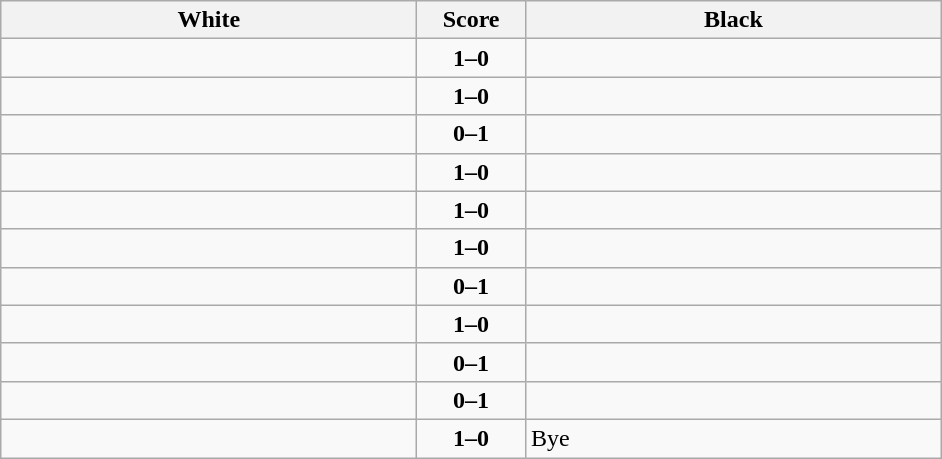<table class="wikitable" style="text-align: center;">
<tr>
<th align="right" width="270">White</th>
<th width="65">Score</th>
<th align="left" width="270">Black</th>
</tr>
<tr>
<td align=left><strong></strong></td>
<td align=center><strong>1–0</strong></td>
<td align=left></td>
</tr>
<tr>
<td align=left><strong></strong></td>
<td align=center><strong>1–0</strong></td>
<td align=left></td>
</tr>
<tr>
<td align=left></td>
<td align=center><strong>0–1</strong></td>
<td align=left><strong></strong></td>
</tr>
<tr>
<td align=left><strong></strong></td>
<td align=center><strong>1–0</strong></td>
<td align=left></td>
</tr>
<tr>
<td align=left><strong></strong></td>
<td align=center><strong>1–0</strong></td>
<td align=left></td>
</tr>
<tr>
<td align=left><strong></strong></td>
<td align=center><strong>1–0</strong></td>
<td align=left></td>
</tr>
<tr>
<td align=left></td>
<td align=center><strong>0–1</strong></td>
<td align=left><strong></strong></td>
</tr>
<tr>
<td align=left><strong></strong></td>
<td align=center><strong>1–0</strong></td>
<td align=left></td>
</tr>
<tr>
<td align=left></td>
<td align=center><strong>0–1</strong></td>
<td align=left><strong></strong></td>
</tr>
<tr>
<td align=left></td>
<td align=center><strong>0–1</strong></td>
<td align=left><strong></strong></td>
</tr>
<tr>
<td align=left><strong></strong></td>
<td align=center><strong>1–0</strong></td>
<td align=left>Bye</td>
</tr>
</table>
